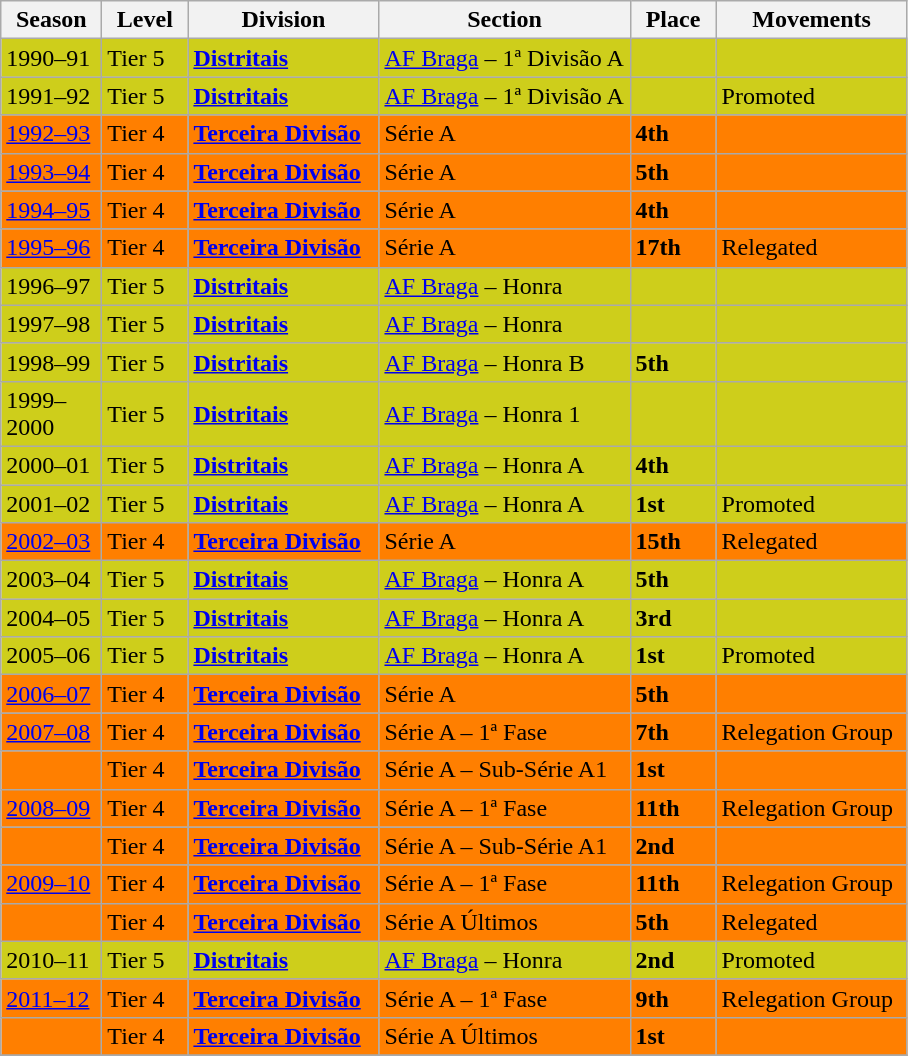<table class="wikitable" style="text-align: left;">
<tr>
<th style="width: 60px;"><strong>Season</strong></th>
<th style="width: 50px;"><strong>Level</strong></th>
<th style="width: 120px;"><strong>Division</strong></th>
<th style="width: 160px;"><strong>Section</strong></th>
<th style="width: 50px;"><strong>Place</strong></th>
<th style="width: 120px;"><strong>Movements</strong></th>
</tr>
<tr>
<td style="background:#CECE1B;">1990–91</td>
<td style="background:#CECE1B;">Tier 5</td>
<td style="background:#CECE1B;"><strong><a href='#'>Distritais</a></strong></td>
<td style="background:#CECE1B;"><a href='#'>AF Braga</a> – 1ª Divisão A</td>
<td style="background:#CECE1B;"></td>
<td style="background:#CECE1B;"></td>
</tr>
<tr>
<td style="background:#CECE1B;">1991–92</td>
<td style="background:#CECE1B;">Tier 5</td>
<td style="background:#CECE1B;"><strong><a href='#'>Distritais</a></strong></td>
<td style="background:#CECE1B;"><a href='#'>AF Braga</a> – 1ª Divisão A</td>
<td style="background:#CECE1B;"></td>
<td style="background:#CECE1B;">Promoted</td>
</tr>
<tr>
<td style="background:#FF7F00;"><a href='#'>1992–93</a></td>
<td style="background:#FF7F00;">Tier 4</td>
<td style="background:#FF7F00;"><strong><a href='#'>Terceira Divisão</a></strong></td>
<td style="background:#FF7F00;">Série A</td>
<td style="background:#FF7F00;"><strong>4th</strong></td>
<td style="background:#FF7F00;"></td>
</tr>
<tr>
<td style="background:#FF7F00;"><a href='#'>1993–94</a></td>
<td style="background:#FF7F00;">Tier 4</td>
<td style="background:#FF7F00;"><strong><a href='#'>Terceira Divisão</a></strong></td>
<td style="background:#FF7F00;">Série A</td>
<td style="background:#FF7F00;"><strong>5th</strong></td>
<td style="background:#FF7F00;"></td>
</tr>
<tr>
<td style="background:#FF7F00;"><a href='#'>1994–95</a></td>
<td style="background:#FF7F00;">Tier 4</td>
<td style="background:#FF7F00;"><strong><a href='#'>Terceira Divisão</a></strong></td>
<td style="background:#FF7F00;">Série A</td>
<td style="background:#FF7F00;"><strong>4th</strong></td>
<td style="background:#FF7F00;"></td>
</tr>
<tr>
<td style="background:#FF7F00;"><a href='#'>1995–96</a></td>
<td style="background:#FF7F00;">Tier 4</td>
<td style="background:#FF7F00;"><strong><a href='#'>Terceira Divisão</a></strong></td>
<td style="background:#FF7F00;">Série A</td>
<td style="background:#FF7F00;"><strong>17th</strong></td>
<td style="background:#FF7F00;">Relegated</td>
</tr>
<tr>
<td style="background:#CECE1B;">1996–97</td>
<td style="background:#CECE1B;">Tier 5</td>
<td style="background:#CECE1B;"><strong><a href='#'>Distritais</a></strong></td>
<td style="background:#CECE1B;"><a href='#'>AF Braga</a> – Honra</td>
<td style="background:#CECE1B;"></td>
<td style="background:#CECE1B;"></td>
</tr>
<tr>
<td style="background:#CECE1B;">1997–98</td>
<td style="background:#CECE1B;">Tier 5</td>
<td style="background:#CECE1B;"><strong><a href='#'>Distritais</a></strong></td>
<td style="background:#CECE1B;"><a href='#'>AF Braga</a> – Honra</td>
<td style="background:#CECE1B;"></td>
<td style="background:#CECE1B;"></td>
</tr>
<tr>
<td style="background:#CECE1B;">1998–99</td>
<td style="background:#CECE1B;">Tier 5</td>
<td style="background:#CECE1B;"><strong><a href='#'>Distritais</a></strong></td>
<td style="background:#CECE1B;"><a href='#'>AF Braga</a> – Honra B</td>
<td style="background:#CECE1B;"><strong>5th</strong></td>
<td style="background:#CECE1B;"></td>
</tr>
<tr>
<td style="background:#CECE1B;">1999–2000</td>
<td style="background:#CECE1B;">Tier 5</td>
<td style="background:#CECE1B;"><strong><a href='#'>Distritais</a></strong></td>
<td style="background:#CECE1B;"><a href='#'>AF Braga</a> – Honra 1</td>
<td style="background:#CECE1B;"></td>
<td style="background:#CECE1B;"></td>
</tr>
<tr>
<td style="background:#CECE1B;">2000–01</td>
<td style="background:#CECE1B;">Tier 5</td>
<td style="background:#CECE1B;"><strong><a href='#'>Distritais</a></strong></td>
<td style="background:#CECE1B;"><a href='#'>AF Braga</a> – Honra A</td>
<td style="background:#CECE1B;"><strong>4th</strong></td>
<td style="background:#CECE1B;"></td>
</tr>
<tr>
<td style="background:#CECE1B;">2001–02</td>
<td style="background:#CECE1B;">Tier 5</td>
<td style="background:#CECE1B;"><strong><a href='#'>Distritais</a></strong></td>
<td style="background:#CECE1B;"><a href='#'>AF Braga</a> – Honra A</td>
<td style="background:#CECE1B;"><strong>1st</strong></td>
<td style="background:#CECE1B;">Promoted</td>
</tr>
<tr>
<td style="background:#FF7F00;"><a href='#'>2002–03</a></td>
<td style="background:#FF7F00;">Tier 4</td>
<td style="background:#FF7F00;"><strong><a href='#'>Terceira Divisão</a></strong></td>
<td style="background:#FF7F00;">Série A</td>
<td style="background:#FF7F00;"><strong>15th</strong></td>
<td style="background:#FF7F00;">Relegated</td>
</tr>
<tr>
<td style="background:#CECE1B;">2003–04</td>
<td style="background:#CECE1B;">Tier 5</td>
<td style="background:#CECE1B;"><strong><a href='#'>Distritais</a></strong></td>
<td style="background:#CECE1B;"><a href='#'>AF Braga</a> – Honra A</td>
<td style="background:#CECE1B;"><strong>5th</strong></td>
<td style="background:#CECE1B;"></td>
</tr>
<tr>
<td style="background:#CECE1B;">2004–05</td>
<td style="background:#CECE1B;">Tier 5</td>
<td style="background:#CECE1B;"><strong><a href='#'>Distritais</a></strong></td>
<td style="background:#CECE1B;"><a href='#'>AF Braga</a> – Honra A</td>
<td style="background:#CECE1B;"><strong>3rd</strong></td>
<td style="background:#CECE1B;"></td>
</tr>
<tr>
<td style="background:#CECE1B;">2005–06</td>
<td style="background:#CECE1B;">Tier 5</td>
<td style="background:#CECE1B;"><strong><a href='#'>Distritais</a></strong></td>
<td style="background:#CECE1B;"><a href='#'>AF Braga</a> – Honra A</td>
<td style="background:#CECE1B;"><strong>1st</strong></td>
<td style="background:#CECE1B;">Promoted</td>
</tr>
<tr>
<td style="background:#FF7F00;"><a href='#'>2006–07</a></td>
<td style="background:#FF7F00;">Tier 4</td>
<td style="background:#FF7F00;"><strong><a href='#'>Terceira Divisão</a></strong></td>
<td style="background:#FF7F00;">Série A</td>
<td style="background:#FF7F00;"><strong>5th</strong></td>
<td style="background:#FF7F00;"></td>
</tr>
<tr>
<td style="background:#FF7F00;"><a href='#'>2007–08</a></td>
<td style="background:#FF7F00;">Tier 4</td>
<td style="background:#FF7F00;"><strong><a href='#'>Terceira Divisão</a></strong></td>
<td style="background:#FF7F00;">Série A – 1ª Fase</td>
<td style="background:#FF7F00;"><strong>7th</strong></td>
<td style="background:#FF7F00;">Relegation Group</td>
</tr>
<tr>
<td style="background:#FF7F00;"></td>
<td style="background:#FF7F00;">Tier 4</td>
<td style="background:#FF7F00;"><strong><a href='#'>Terceira Divisão</a></strong></td>
<td style="background:#FF7F00;">Série A – Sub-Série A1</td>
<td style="background:#FF7F00;"><strong>1st</strong></td>
<td style="background:#FF7F00;"></td>
</tr>
<tr>
<td style="background:#FF7F00;"><a href='#'>2008–09</a></td>
<td style="background:#FF7F00;">Tier 4</td>
<td style="background:#FF7F00;"><strong><a href='#'>Terceira Divisão</a></strong></td>
<td style="background:#FF7F00;">Série A – 1ª Fase</td>
<td style="background:#FF7F00;"><strong>11th</strong></td>
<td style="background:#FF7F00;">Relegation Group</td>
</tr>
<tr>
<td style="background:#FF7F00;"></td>
<td style="background:#FF7F00;">Tier 4</td>
<td style="background:#FF7F00;"><strong><a href='#'>Terceira Divisão</a></strong></td>
<td style="background:#FF7F00;">Série A – Sub-Série A1</td>
<td style="background:#FF7F00;"><strong>2nd</strong></td>
<td style="background:#FF7F00;"></td>
</tr>
<tr>
<td style="background:#FF7F00;"><a href='#'>2009–10</a></td>
<td style="background:#FF7F00;">Tier 4</td>
<td style="background:#FF7F00;"><strong><a href='#'>Terceira Divisão</a></strong></td>
<td style="background:#FF7F00;">Série A – 1ª Fase</td>
<td style="background:#FF7F00;"><strong>11th</strong></td>
<td style="background:#FF7F00;">Relegation Group</td>
</tr>
<tr>
<td style="background:#FF7F00;"></td>
<td style="background:#FF7F00;">Tier 4</td>
<td style="background:#FF7F00;"><strong><a href='#'>Terceira Divisão</a></strong></td>
<td style="background:#FF7F00;">Série A Últimos</td>
<td style="background:#FF7F00;"><strong>5th</strong></td>
<td style="background:#FF7F00;">Relegated</td>
</tr>
<tr>
<td style="background:#CECE1B;">2010–11</td>
<td style="background:#CECE1B;">Tier 5</td>
<td style="background:#CECE1B;"><strong><a href='#'>Distritais</a></strong></td>
<td style="background:#CECE1B;"><a href='#'>AF Braga</a> – Honra</td>
<td style="background:#CECE1B;"><strong>2nd</strong></td>
<td style="background:#CECE1B;">Promoted</td>
</tr>
<tr>
<td style="background:#FF7F00;"><a href='#'>2011–12</a></td>
<td style="background:#FF7F00;">Tier 4</td>
<td style="background:#FF7F00;"><strong><a href='#'>Terceira Divisão</a></strong></td>
<td style="background:#FF7F00;">Série A – 1ª Fase</td>
<td style="background:#FF7F00;"><strong>9th</strong></td>
<td style="background:#FF7F00;">Relegation Group</td>
</tr>
<tr>
<td style="background:#FF7F00;"></td>
<td style="background:#FF7F00;">Tier 4</td>
<td style="background:#FF7F00;"><strong><a href='#'>Terceira Divisão</a></strong></td>
<td style="background:#FF7F00;">Série A Últimos</td>
<td style="background:#FF7F00;"><strong>1st</strong></td>
<td style="background:#FF7F00;"></td>
</tr>
<tr>
</tr>
</table>
